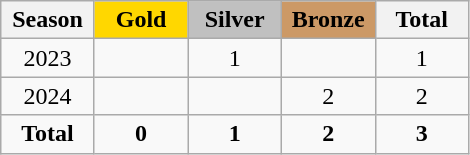<table class="wikitable" style="text-align:center;">
<tr>
<th width = "55">Season</th>
<th width = "55" style="background: gold;">Gold</th>
<th width = "55" style="background: silver;">Silver</th>
<th width = "55" style="background: #cc9966;">Bronze</th>
<th width = "55">Total</th>
</tr>
<tr>
<td>2023</td>
<td></td>
<td>1</td>
<td></td>
<td>1</td>
</tr>
<tr>
<td>2024</td>
<td></td>
<td></td>
<td>2</td>
<td>2</td>
</tr>
<tr>
<td><strong>Total</strong></td>
<td><strong>0</strong></td>
<td><strong>1</strong></td>
<td><strong>2</strong></td>
<td><strong>3</strong></td>
</tr>
</table>
